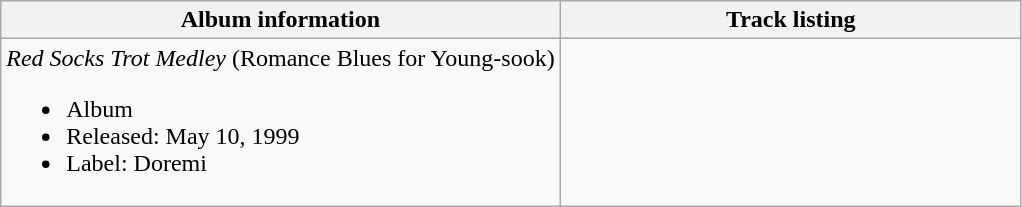<table class="wikitable">
<tr>
<th>Album information</th>
<th align="center" width="300px">Track listing</th>
</tr>
<tr>
<td><em>Red Socks Trot Medley</em> (Romance Blues for Young-sook)<br><ul><li>Album</li><li>Released: May 10, 1999</li><li>Label: Doremi</li></ul></td>
<td style="font-size: 85%"></td>
</tr>
</table>
